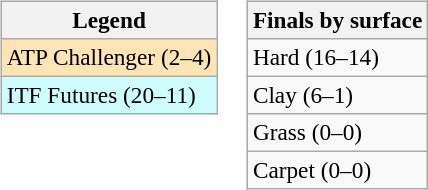<table>
<tr valign=top>
<td><br><table class=wikitable style=font-size:97%>
<tr>
<th>Legend</th>
</tr>
<tr bgcolor=moccasin>
<td>ATP Challenger (2–4)</td>
</tr>
<tr bgcolor=cffcff>
<td>ITF Futures (20–11)</td>
</tr>
</table>
</td>
<td><br><table class=wikitable style=font-size:97%>
<tr>
<th>Finals by surface</th>
</tr>
<tr>
<td>Hard (16–14)</td>
</tr>
<tr>
<td>Clay (6–1)</td>
</tr>
<tr>
<td>Grass (0–0)</td>
</tr>
<tr>
<td>Carpet (0–0)</td>
</tr>
</table>
</td>
</tr>
</table>
